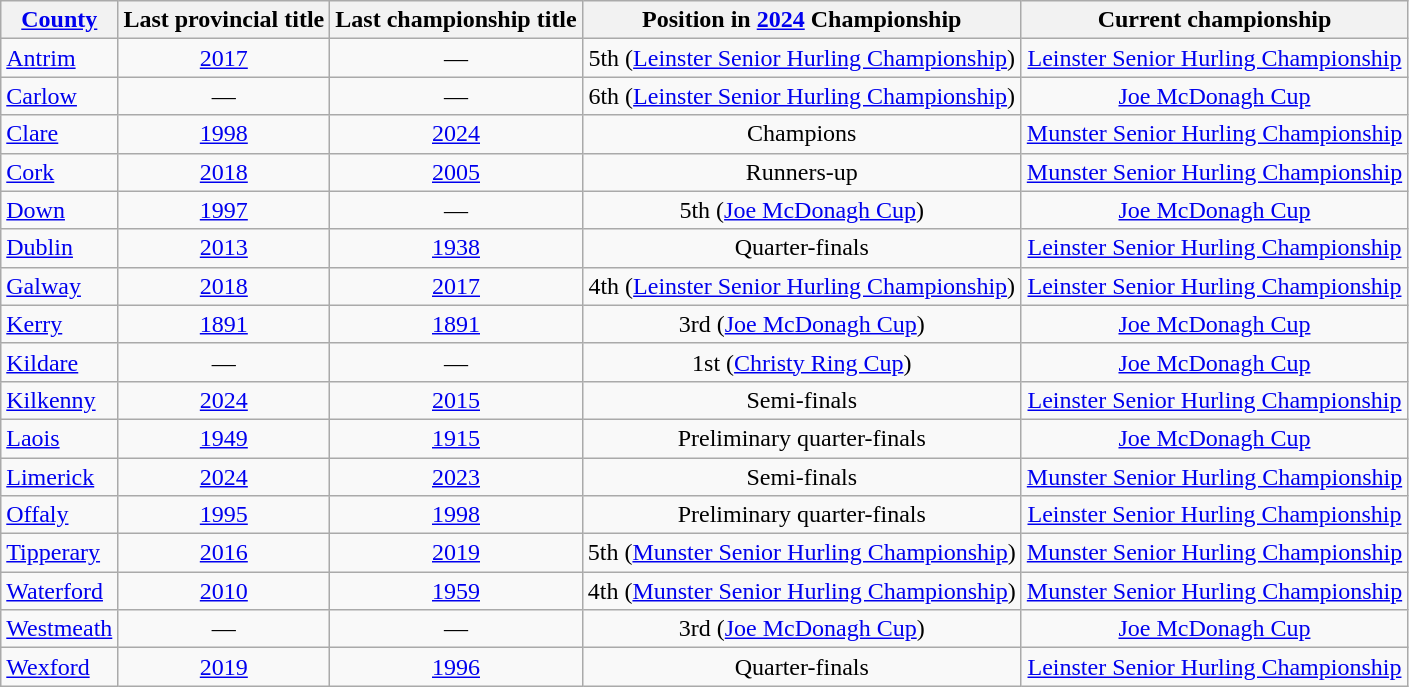<table class="wikitable sortable" style="text-align:center">
<tr>
<th><a href='#'>County</a></th>
<th>Last provincial title</th>
<th>Last championship title</th>
<th>Position in <a href='#'>2024</a> Championship</th>
<th>Current championship</th>
</tr>
<tr>
<td style="text-align:left"> <a href='#'>Antrim</a></td>
<td><a href='#'>2017</a></td>
<td>—</td>
<td>5th (<a href='#'>Leinster Senior Hurling Championship</a>)</td>
<td><a href='#'>Leinster Senior Hurling Championship</a></td>
</tr>
<tr>
<td style="text-align:left"> <a href='#'>Carlow</a></td>
<td>—</td>
<td>—</td>
<td>6th (<a href='#'>Leinster Senior Hurling Championship</a>)</td>
<td><a href='#'>Joe McDonagh Cup</a></td>
</tr>
<tr>
<td style="text-align:left"> <a href='#'>Clare</a></td>
<td><a href='#'>1998</a></td>
<td><a href='#'>2024</a></td>
<td>Champions</td>
<td><a href='#'>Munster Senior Hurling Championship</a></td>
</tr>
<tr>
<td style="text-align:left"> <a href='#'>Cork</a></td>
<td><a href='#'>2018</a></td>
<td><a href='#'>2005</a></td>
<td>Runners-up</td>
<td><a href='#'>Munster Senior Hurling Championship</a></td>
</tr>
<tr>
<td style="text-align:left"> <a href='#'>Down</a></td>
<td><a href='#'>1997</a></td>
<td>—</td>
<td>5th (<a href='#'>Joe McDonagh Cup</a>)</td>
<td><a href='#'>Joe McDonagh Cup</a></td>
</tr>
<tr>
<td style="text-align:left"> <a href='#'>Dublin</a></td>
<td><a href='#'>2013</a></td>
<td><a href='#'>1938</a></td>
<td>Quarter-finals</td>
<td><a href='#'>Leinster Senior Hurling Championship</a></td>
</tr>
<tr>
<td style="text-align:left"> <a href='#'>Galway</a></td>
<td><a href='#'>2018</a></td>
<td><a href='#'>2017</a></td>
<td>4th (<a href='#'>Leinster Senior Hurling Championship</a>)</td>
<td><a href='#'>Leinster Senior Hurling Championship</a></td>
</tr>
<tr>
<td style="text-align:left"> <a href='#'>Kerry</a></td>
<td><a href='#'>1891</a></td>
<td><a href='#'>1891</a></td>
<td>3rd (<a href='#'>Joe McDonagh Cup</a>)</td>
<td><a href='#'>Joe McDonagh Cup</a></td>
</tr>
<tr>
<td style="text-align:left"> <a href='#'>Kildare</a></td>
<td>—</td>
<td>—</td>
<td>1st (<a href='#'>Christy Ring Cup</a>)</td>
<td><a href='#'>Joe McDonagh Cup</a></td>
</tr>
<tr>
<td style="text-align:left"> <a href='#'>Kilkenny</a></td>
<td><a href='#'>2024</a></td>
<td><a href='#'>2015</a></td>
<td>Semi-finals</td>
<td><a href='#'>Leinster Senior Hurling Championship</a></td>
</tr>
<tr>
<td style="text-align:left"> <a href='#'>Laois</a></td>
<td><a href='#'>1949</a></td>
<td><a href='#'>1915</a></td>
<td>Preliminary quarter-finals</td>
<td><a href='#'>Joe McDonagh Cup</a></td>
</tr>
<tr>
<td style="text-align:left"> <a href='#'>Limerick</a></td>
<td><a href='#'>2024</a></td>
<td><a href='#'>2023</a></td>
<td>Semi-finals</td>
<td><a href='#'>Munster Senior Hurling Championship</a></td>
</tr>
<tr>
<td style="text-align:left"> <a href='#'>Offaly</a></td>
<td><a href='#'>1995</a></td>
<td><a href='#'>1998</a></td>
<td>Preliminary quarter-finals</td>
<td><a href='#'>Leinster Senior Hurling Championship</a></td>
</tr>
<tr>
<td style="text-align:left"> <a href='#'>Tipperary</a></td>
<td><a href='#'>2016</a></td>
<td><a href='#'>2019</a></td>
<td>5th (<a href='#'>Munster Senior Hurling Championship</a>)</td>
<td><a href='#'>Munster Senior Hurling Championship</a></td>
</tr>
<tr>
<td style="text-align:left"> <a href='#'>Waterford</a></td>
<td><a href='#'>2010</a></td>
<td><a href='#'>1959</a></td>
<td>4th (<a href='#'>Munster Senior Hurling Championship</a>)</td>
<td><a href='#'>Munster Senior Hurling Championship</a></td>
</tr>
<tr>
<td style="text-align:left"> <a href='#'>Westmeath</a></td>
<td>—</td>
<td>—</td>
<td>3rd (<a href='#'>Joe McDonagh Cup</a>)</td>
<td><a href='#'>Joe McDonagh Cup</a></td>
</tr>
<tr>
<td style="text-align:left"> <a href='#'>Wexford</a></td>
<td><a href='#'>2019</a></td>
<td><a href='#'>1996</a></td>
<td>Quarter-finals</td>
<td><a href='#'>Leinster Senior Hurling Championship</a></td>
</tr>
</table>
